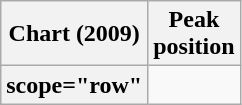<table class="wikitable sortable plainrowheaders">
<tr>
<th scope="col">Chart (2009)</th>
<th scope="col">Peak<br>position</th>
</tr>
<tr>
<th>scope="row"</th>
</tr>
</table>
